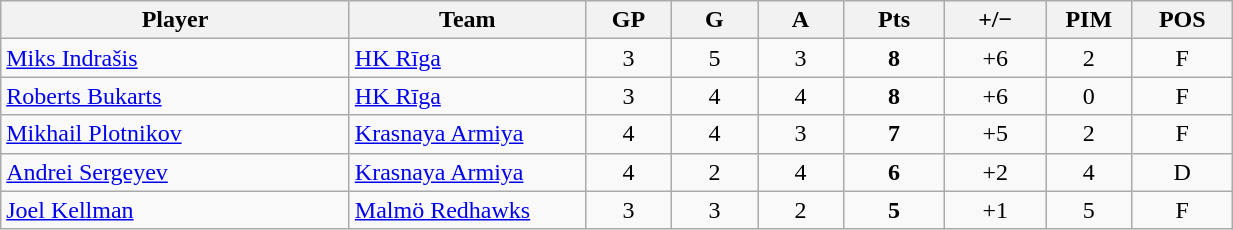<table class="wikitable sortable" style="text-align:center;">
<tr>
<th style="width:225px;">Player</th>
<th style="width:150px;">Team</th>
<th style="width:50px;">GP</th>
<th style="width:50px;">G</th>
<th style="width:50px;">A</th>
<th style="width:60px;">Pts</th>
<th style="width:60px;">+/−</th>
<th style="width:50px;">PIM</th>
<th style="width:60px;">POS</th>
</tr>
<tr>
<td style="text-align:left;"> <a href='#'>Miks Indrašis</a></td>
<td style="text-align:left;"><a href='#'>HK Rīga</a></td>
<td>3</td>
<td>5</td>
<td>3</td>
<td><strong>8</strong></td>
<td>+6</td>
<td>2</td>
<td>F</td>
</tr>
<tr>
<td style="text-align:left;"> <a href='#'>Roberts Bukarts</a></td>
<td style="text-align:left;"><a href='#'>HK Rīga</a></td>
<td>3</td>
<td>4</td>
<td>4</td>
<td><strong>8</strong></td>
<td>+6</td>
<td>0</td>
<td>F</td>
</tr>
<tr>
<td style="text-align:left;"> <a href='#'>Mikhail Plotnikov</a></td>
<td style="text-align:left;"><a href='#'>Krasnaya Armiya</a></td>
<td>4</td>
<td>4</td>
<td>3</td>
<td><strong>7</strong></td>
<td>+5</td>
<td>2</td>
<td>F</td>
</tr>
<tr>
<td style="text-align:left;"> <a href='#'>Andrei Sergeyev</a></td>
<td style="text-align:left;"><a href='#'>Krasnaya Armiya</a></td>
<td>4</td>
<td>2</td>
<td>4</td>
<td><strong>6</strong></td>
<td>+2</td>
<td>4</td>
<td>D</td>
</tr>
<tr>
<td style="text-align:left;"> <a href='#'>Joel Kellman</a></td>
<td style="text-align:left;"><a href='#'>Malmö Redhawks</a></td>
<td>3</td>
<td>3</td>
<td>2</td>
<td><strong>5</strong></td>
<td>+1</td>
<td>5</td>
<td>F</td>
</tr>
</table>
